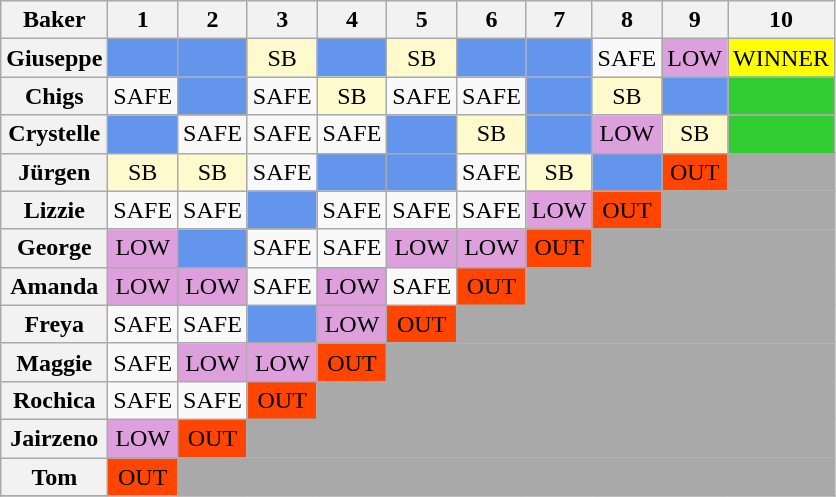<table class="wikitable" style="text-align:center">
<tr>
<th scope="col">Baker</th>
<th scope="col">1</th>
<th scope="col">2</th>
<th scope="col">3</th>
<th scope="col">4</th>
<th scope="col">5</th>
<th scope="col">6</th>
<th scope="col">7</th>
<th scope="col">8</th>
<th scope="col">9</th>
<th scope="col">10</th>
</tr>
<tr>
<th scope="row">Giuseppe</th>
<td style="background:Cornflowerblue"></td>
<td style="background:Cornflowerblue"></td>
<td style="background:LemonChiffon;">SB</td>
<td style="background:Cornflowerblue"></td>
<td style="background:LemonChiffon;">SB</td>
<td style="background:Cornflowerblue"></td>
<td style="background:Cornflowerblue"></td>
<td>SAFE</td>
<td style="background:Plum;">LOW</td>
<td style="background:Yellow;">WINNER</td>
</tr>
<tr>
<th scope="row">Chigs</th>
<td>SAFE</td>
<td style="background:Cornflowerblue;"></td>
<td>SAFE</td>
<td style="background:LemonChiffon;">SB</td>
<td>SAFE</td>
<td>SAFE</td>
<td style="background:Cornflowerblue;"></td>
<td style="background:LemonChiffon;">SB</td>
<td style="background:Cornflowerblue;"></td>
<td style="background:limegreen;"></td>
</tr>
<tr>
<th scope="row">Crystelle</th>
<td style="background:Cornflowerblue;"></td>
<td>SAFE</td>
<td>SAFE</td>
<td>SAFE</td>
<td style="background:Cornflowerblue"></td>
<td style="background:LemonChiffon;">SB</td>
<td style="background:Cornflowerblue;"></td>
<td style="background:Plum;">LOW</td>
<td style="background:LemonChiffon;">SB</td>
<td style="background:limegreen;"></td>
</tr>
<tr>
<th scope="row">Jürgen</th>
<td style="background:LemonChiffon;">SB</td>
<td style="background:LemonChiffon;">SB</td>
<td>SAFE</td>
<td style="background:Cornflowerblue"></td>
<td style="background:Cornflowerblue"></td>
<td>SAFE</td>
<td style="background:LemonChiffon;">SB</td>
<td style="background:Cornflowerblue"></td>
<td style="background:orangered;">OUT</td>
<td colspan="9" style="background:darkgrey;"></td>
</tr>
<tr>
<th scope="row">Lizzie</th>
<td>SAFE</td>
<td>SAFE</td>
<td style="background:cornflowerblue;"></td>
<td>SAFE</td>
<td>SAFE</td>
<td>SAFE</td>
<td style="background:Plum;">LOW</td>
<td style="background:orangered;">OUT</td>
<td colspan="9" style="background:darkgrey;"></td>
</tr>
<tr>
<th scope="row">George</th>
<td style="background:Plum;">LOW</td>
<td style="background:Cornflowerblue;"></td>
<td>SAFE</td>
<td>SAFE</td>
<td style="background:Plum;">LOW</td>
<td style="background:Plum;">LOW</td>
<td style="background:orangered;">OUT</td>
<td colspan="9" style="background:darkgrey;"></td>
</tr>
<tr>
<th scope="row">Amanda</th>
<td style="background:Plum;">LOW</td>
<td style="background:Plum;">LOW</td>
<td>SAFE</td>
<td style="background:Plum;">LOW</td>
<td>SAFE</td>
<td style="background:orangered;">OUT</td>
<td colspan="9" style="background:darkgrey;"></td>
</tr>
<tr>
<th scope="row">Freya</th>
<td>SAFE</td>
<td>SAFE</td>
<td style="background:Cornflowerblue"></td>
<td style="background:Plum;">LOW</td>
<td style="background:orangered;">OUT</td>
<td colspan="9" style="background:darkgrey;"></td>
</tr>
<tr>
<th scope="row">Maggie</th>
<td>SAFE</td>
<td style="background:Plum;">LOW</td>
<td style="background:Plum;">LOW</td>
<td style="background:orangered;">OUT</td>
<td colspan="9" style="background:darkgrey;"></td>
</tr>
<tr>
<th scope="row">Rochica</th>
<td>SAFE</td>
<td>SAFE</td>
<td style="background:orangered;">OUT</td>
<td colspan="9" style="background:darkgrey;"></td>
</tr>
<tr>
<th scope="row">Jairzeno</th>
<td style="background:Plum;">LOW</td>
<td style="background:orangered;">OUT</td>
<td colspan="9" style="background:darkgrey;"></td>
</tr>
<tr>
<th scope="row">Tom</th>
<td style="background:orangered;">OUT</td>
<td colspan="9" style="background:darkgrey;"></td>
</tr>
<tr>
</tr>
</table>
